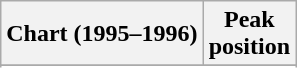<table class="wikitable sortable plainrowheaders" style="text-align:center">
<tr>
<th>Chart (1995–1996)</th>
<th>Peak<br>position</th>
</tr>
<tr>
</tr>
<tr>
</tr>
<tr>
</tr>
<tr>
</tr>
<tr>
</tr>
<tr>
</tr>
<tr>
</tr>
<tr>
</tr>
<tr>
</tr>
</table>
